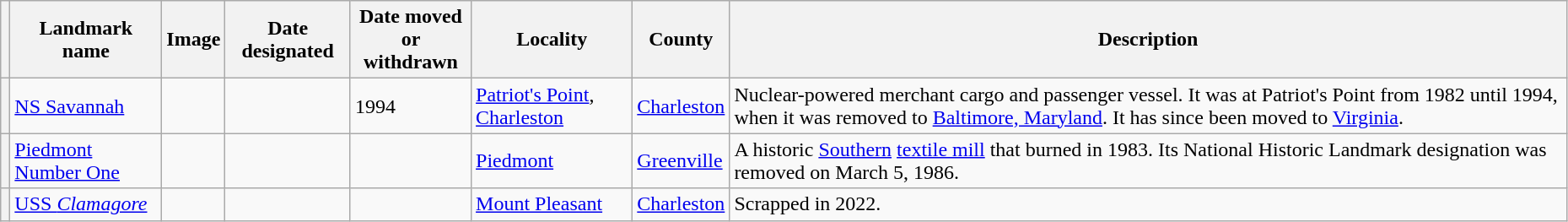<table class="wikitable sortable" style="width:98%">
<tr>
<th scope="col"></th>
<th scope="col">Landmark name</th>
<th scope="col" class="unsortable">Image</th>
<th scope="col">Date designated</th>
<th scope="col">Date moved or<br>withdrawn</th>
<th scope="col">Locality</th>
<th scope="col">County</th>
<th scope="col">Description</th>
</tr>
<tr>
<th></th>
<td><a href='#'>NS Savannah</a></td>
<td></td>
<td></td>
<td>1994</td>
<td><a href='#'>Patriot's Point</a>, <a href='#'>Charleston</a></td>
<td><a href='#'>Charleston</a></td>
<td>Nuclear-powered merchant cargo and passenger vessel.  It was at Patriot's Point from 1982 until 1994, when it was removed to <a href='#'>Baltimore, Maryland</a>.  It has since been moved to <a href='#'>Virginia</a>.</td>
</tr>
<tr>
<th></th>
<td><a href='#'>Piedmont Number One</a></td>
<td></td>
<td></td>
<td></td>
<td><a href='#'>Piedmont</a></td>
<td><a href='#'>Greenville</a></td>
<td>A historic <a href='#'>Southern</a> <a href='#'>textile mill</a> that burned in 1983. Its National Historic Landmark designation was removed on March 5, 1986.</td>
</tr>
<tr>
<th></th>
<td><a href='#'>USS <em>Clamagore</em></a></td>
<td></td>
<td></td>
<td></td>
<td><a href='#'>Mount Pleasant</a></td>
<td><a href='#'>Charleston</a></td>
<td>Scrapped in 2022.</td>
</tr>
</table>
